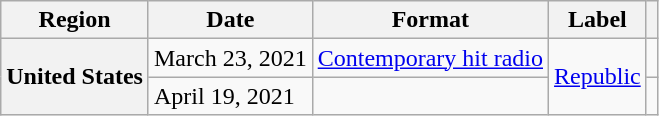<table class="wikitable plainrowheaders">
<tr>
<th scope="col">Region</th>
<th scope="col">Date</th>
<th scope="col">Format</th>
<th scope="col">Label</th>
<th scope="col"></th>
</tr>
<tr>
<th scope="row" rowspan="2">United States</th>
<td>March 23, 2021</td>
<td><a href='#'>Contemporary hit radio</a></td>
<td rowspan="2"><a href='#'>Republic</a></td>
<td></td>
</tr>
<tr>
<td>April 19, 2021</td>
<td></td>
<td align="center"></td>
</tr>
</table>
